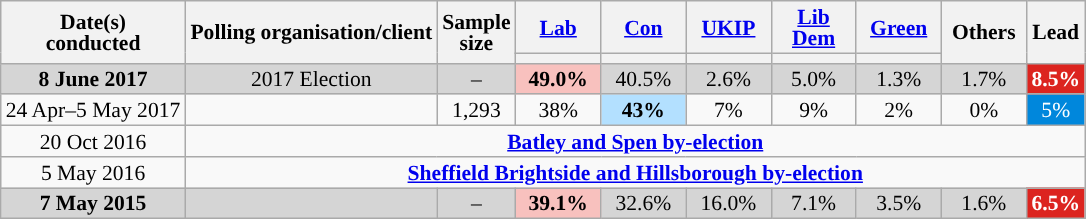<table class="wikitable sortable mw-datatable" style="text-align:center;font-size:90%;line-height:14px;">
<tr>
<th rowspan="2">Date(s)<br>conducted</th>
<th rowspan="2">Polling organisation/client</th>
<th rowspan="2">Sample<br>size</th>
<th style="width:50px;" class="unsortable"><a href='#'>Lab</a></th>
<th style="width:50px;" class="unsortable"><a href='#'>Con</a></th>
<th style="width:50px;" class="unsortable"><a href='#'>UKIP</a></th>
<th style="width:50px;" class="unsortable"><a href='#'>Lib Dem</a></th>
<th style="width:50px;" class="unsortable"><a href='#'>Green</a></th>
<th style="width:50px;" rowspan="2" class="unsortable">Others</th>
<th class="unsortable" style="width:20px;" rowspan="2">Lead</th>
</tr>
<tr>
<th class="unsortable" style="color:inherit;background:"></th>
<th class="unsortable" style="color:inherit;background:"></th>
<th class="unsortable" style="color:inherit;background:"></th>
<th class="unsortable" style="color:inherit;background:"></th>
<th class="unsortable" style="color:inherit;background:"></th>
</tr>
<tr>
<td style="background:#D5D5D5"><strong>8 June 2017</strong></td>
<td style="background:#D5D5D5">2017 Election</td>
<td style="background:#D5D5D5">–</td>
<td style="background:#F8C1BE"><strong>49.0%</strong></td>
<td style="background:#D5D5D5">40.5%</td>
<td style="background:#D5D5D5">2.6%</td>
<td style="background:#D5D5D5">5.0%</td>
<td style="background:#D5D5D5">1.3%</td>
<td style="background:#D5D5D5">1.7%</td>
<td style="background:#dc241f; color:white;"><strong>8.5%</strong></td>
</tr>
<tr>
<td>24 Apr–5 May 2017</td>
<td></td>
<td>1,293</td>
<td>38%</td>
<td style="background:#B3E0FF"><strong>43%</strong></td>
<td>7%</td>
<td>9%</td>
<td>2%</td>
<td>0%</td>
<td style="background:#0087DC; color:white;">5%</td>
</tr>
<tr>
<td>20 Oct 2016</td>
<td colspan="10"><strong><a href='#'>Batley and Spen by-election</a></strong></td>
</tr>
<tr>
<td>5 May 2016</td>
<td colspan="10"><strong><a href='#'>Sheffield Brightside and Hillsborough by-election</a></strong></td>
</tr>
<tr>
<td style="background:#D5D5D5"><strong>7 May 2015</strong></td>
<td style="background:#D5D5D5"></td>
<td style="background:#D5D5D5">–</td>
<td style="background:#F8C1BE"><strong>39.1%</strong></td>
<td style="background:#D5D5D5">32.6%</td>
<td style="background:#D5D5D5">16.0%</td>
<td style="background:#D5D5D5">7.1%</td>
<td style="background:#D5D5D5">3.5%</td>
<td style="background:#D5D5D5">1.6%</td>
<td style="background:#dc241f; color:white;"><strong>6.5%</strong></td>
</tr>
</table>
